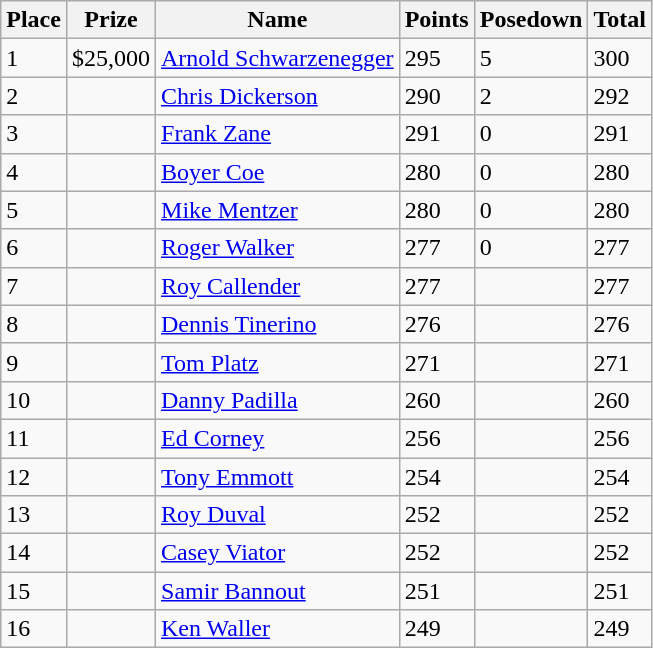<table class="wikitable">
<tr>
<th>Place</th>
<th>Prize</th>
<th>Name</th>
<th>Points</th>
<th>Posedown</th>
<th>Total</th>
</tr>
<tr>
<td>1</td>
<td>$25,000</td>
<td> <a href='#'>Arnold Schwarzenegger</a></td>
<td>295</td>
<td>5</td>
<td>300</td>
</tr>
<tr>
<td>2</td>
<td></td>
<td> <a href='#'>Chris Dickerson</a></td>
<td>290</td>
<td>2</td>
<td>292</td>
</tr>
<tr>
<td>3</td>
<td></td>
<td> <a href='#'>Frank Zane</a></td>
<td>291</td>
<td>0</td>
<td>291</td>
</tr>
<tr>
<td>4</td>
<td></td>
<td> <a href='#'>Boyer Coe</a></td>
<td>280</td>
<td>0</td>
<td>280</td>
</tr>
<tr>
<td>5</td>
<td></td>
<td> <a href='#'>Mike Mentzer</a></td>
<td>280</td>
<td>0</td>
<td>280</td>
</tr>
<tr>
<td>6</td>
<td></td>
<td> <a href='#'>Roger Walker</a></td>
<td>277</td>
<td>0</td>
<td>277</td>
</tr>
<tr>
<td>7</td>
<td></td>
<td> <a href='#'>Roy Callender</a></td>
<td>277</td>
<td></td>
<td>277</td>
</tr>
<tr>
<td>8</td>
<td></td>
<td> <a href='#'>Dennis Tinerino</a></td>
<td>276</td>
<td></td>
<td>276</td>
</tr>
<tr>
<td>9</td>
<td></td>
<td> <a href='#'>Tom Platz</a></td>
<td>271</td>
<td></td>
<td>271</td>
</tr>
<tr>
<td>10</td>
<td></td>
<td> <a href='#'>Danny Padilla</a></td>
<td>260</td>
<td></td>
<td>260</td>
</tr>
<tr>
<td>11</td>
<td></td>
<td> <a href='#'>Ed Corney</a></td>
<td>256</td>
<td></td>
<td>256</td>
</tr>
<tr>
<td>12</td>
<td></td>
<td> <a href='#'>Tony Emmott</a></td>
<td>254</td>
<td></td>
<td>254</td>
</tr>
<tr>
<td>13</td>
<td></td>
<td> <a href='#'>Roy Duval</a></td>
<td>252</td>
<td></td>
<td>252</td>
</tr>
<tr>
<td>14</td>
<td></td>
<td> <a href='#'>Casey Viator</a></td>
<td>252</td>
<td></td>
<td>252</td>
</tr>
<tr>
<td>15</td>
<td></td>
<td> <a href='#'>Samir Bannout</a></td>
<td>251</td>
<td></td>
<td>251</td>
</tr>
<tr>
<td>16</td>
<td></td>
<td> <a href='#'>Ken Waller</a></td>
<td>249</td>
<td></td>
<td>249</td>
</tr>
</table>
